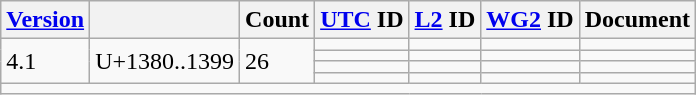<table class="wikitable collapsible sticky-header">
<tr>
<th><a href='#'>Version</a></th>
<th></th>
<th>Count</th>
<th><a href='#'>UTC</a> ID</th>
<th><a href='#'>L2</a> ID</th>
<th><a href='#'>WG2</a> ID</th>
<th>Document</th>
</tr>
<tr>
<td rowspan="4">4.1</td>
<td rowspan="4">U+1380..1399</td>
<td rowspan="4">26</td>
<td></td>
<td></td>
<td></td>
<td></td>
</tr>
<tr>
<td></td>
<td></td>
<td></td>
<td></td>
</tr>
<tr>
<td></td>
<td></td>
<td></td>
<td></td>
</tr>
<tr>
<td></td>
<td></td>
<td></td>
<td></td>
</tr>
<tr class="sortbottom">
<td colspan="7"></td>
</tr>
</table>
